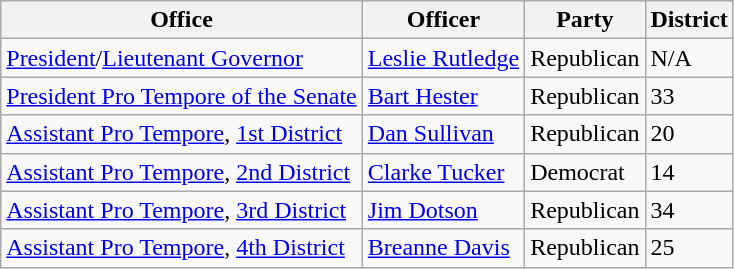<table class="wikitable">
<tr>
<th>Office</th>
<th>Officer</th>
<th>Party</th>
<th>District</th>
</tr>
<tr>
<td><a href='#'>President</a>/<a href='#'>Lieutenant Governor</a></td>
<td><a href='#'>Leslie Rutledge</a></td>
<td>Republican</td>
<td>N/A</td>
</tr>
<tr>
<td><a href='#'>President Pro Tempore of the Senate</a></td>
<td><a href='#'>Bart Hester</a></td>
<td>Republican</td>
<td>33</td>
</tr>
<tr>
<td><a href='#'>Assistant Pro Tempore</a>, <a href='#'>1st District</a></td>
<td><a href='#'>Dan Sullivan</a></td>
<td>Republican</td>
<td>20</td>
</tr>
<tr>
<td><a href='#'>Assistant Pro Tempore</a>, <a href='#'>2nd District</a></td>
<td><a href='#'>Clarke Tucker</a></td>
<td>Democrat</td>
<td>14</td>
</tr>
<tr>
<td><a href='#'>Assistant Pro Tempore</a>, <a href='#'>3rd District</a></td>
<td><a href='#'>Jim Dotson</a></td>
<td>Republican</td>
<td>34</td>
</tr>
<tr>
<td><a href='#'>Assistant Pro Tempore</a>, <a href='#'>4th District</a></td>
<td><a href='#'>Breanne Davis</a></td>
<td>Republican</td>
<td>25</td>
</tr>
</table>
